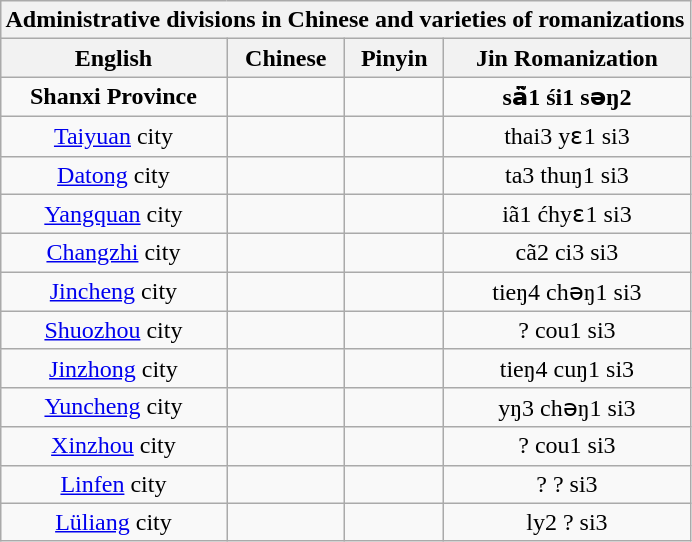<table class="wikitable sortable collapsible collapsed" style="text-font:90%; width:auto; text-align:center; margin-left: auto; margin-right: auto;">
<tr>
<th colspan="5">Administrative divisions in Chinese and varieties of romanizations</th>
</tr>
<tr>
<th>English</th>
<th>Chinese</th>
<th>Pinyin</th>
<th>Jin Romanization</th>
</tr>
<tr>
<td><strong>Shanxi Province</strong></td>
<td></td>
<td><strong></strong></td>
<td><strong>sä̃1 śi1 sǝŋ2</strong></td>
</tr>
<tr>
<td><a href='#'>Taiyuan</a> city</td>
<td></td>
<td></td>
<td>thai3 yɛ1 si3</td>
</tr>
<tr>
<td><a href='#'>Datong</a> city</td>
<td></td>
<td></td>
<td>ta3 thuŋ1 si3</td>
</tr>
<tr>
<td><a href='#'>Yangquan</a> city</td>
<td></td>
<td></td>
<td>iã1 ćhyɛ1 si3</td>
</tr>
<tr>
<td><a href='#'>Changzhi</a> city</td>
<td></td>
<td></td>
<td>cã2 ci3 si3</td>
</tr>
<tr>
<td><a href='#'>Jincheng</a> city</td>
<td></td>
<td></td>
<td>tieŋ4 chǝŋ1 si3</td>
</tr>
<tr>
<td><a href='#'>Shuozhou</a> city</td>
<td></td>
<td></td>
<td>? cou1 si3</td>
</tr>
<tr>
<td><a href='#'>Jinzhong</a> city</td>
<td></td>
<td></td>
<td>tieŋ4 cuŋ1 si3</td>
</tr>
<tr>
<td><a href='#'>Yuncheng</a> city</td>
<td></td>
<td></td>
<td>yŋ3 chǝŋ1 si3</td>
</tr>
<tr>
<td><a href='#'>Xinzhou</a> city</td>
<td></td>
<td></td>
<td>? cou1 si3</td>
</tr>
<tr>
<td><a href='#'>Linfen</a> city</td>
<td></td>
<td></td>
<td>? ? si3</td>
</tr>
<tr>
<td><a href='#'>Lüliang</a> city</td>
<td></td>
<td></td>
<td>ly2 ? si3</td>
</tr>
</table>
